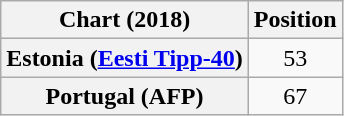<table class="wikitable plainrowheaders" style="text-align:center">
<tr>
<th scope="col">Chart (2018)</th>
<th scope="col">Position</th>
</tr>
<tr>
<th scope="row">Estonia (<a href='#'>Eesti Tipp-40</a>)</th>
<td>53</td>
</tr>
<tr>
<th scope="row">Portugal (AFP)</th>
<td>67</td>
</tr>
</table>
